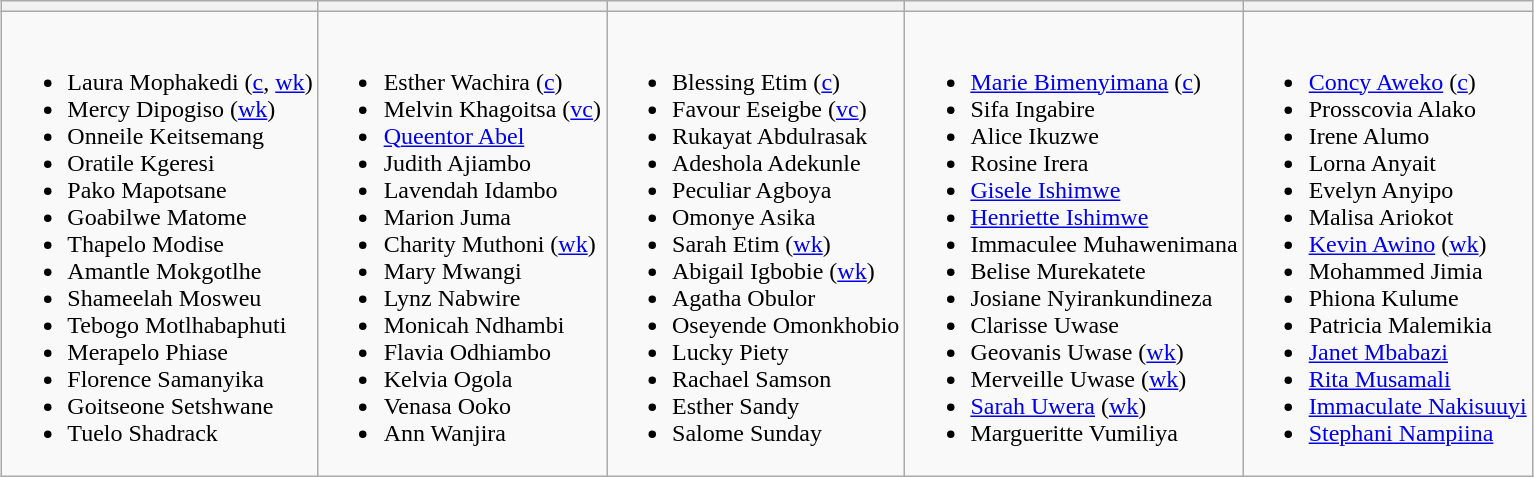<table class="wikitable" style="text-align:left; margin:auto">
<tr>
<th></th>
<th></th>
<th></th>
<th></th>
<th></th>
</tr>
<tr>
<td valign=top><br><ul><li>Laura Mophakedi (<a href='#'>c</a>, <a href='#'>wk</a>)</li><li>Mercy Dipogiso (<a href='#'>wk</a>)</li><li>Onneile Keitsemang</li><li>Oratile Kgeresi</li><li>Pako Mapotsane</li><li>Goabilwe Matome</li><li>Thapelo Modise</li><li>Amantle Mokgotlhe</li><li>Shameelah Mosweu</li><li>Tebogo Motlhabaphuti</li><li>Merapelo Phiase</li><li>Florence Samanyika</li><li>Goitseone Setshwane</li><li>Tuelo Shadrack</li></ul></td>
<td valign=top><br><ul><li>Esther Wachira (<a href='#'>c</a>)</li><li>Melvin Khagoitsa (<a href='#'>vc</a>)</li><li><a href='#'>Queentor Abel</a></li><li>Judith Ajiambo</li><li>Lavendah Idambo</li><li>Marion Juma</li><li>Charity Muthoni (<a href='#'>wk</a>)</li><li>Mary Mwangi</li><li>Lynz Nabwire</li><li>Monicah Ndhambi</li><li>Flavia Odhiambo</li><li>Kelvia Ogola</li><li>Venasa Ooko</li><li>Ann Wanjira</li></ul></td>
<td valign=top><br><ul><li>Blessing Etim (<a href='#'>c</a>)</li><li>Favour Eseigbe (<a href='#'>vc</a>)</li><li>Rukayat Abdulrasak</li><li>Adeshola Adekunle</li><li>Peculiar Agboya</li><li>Omonye Asika</li><li>Sarah Etim (<a href='#'>wk</a>)</li><li>Abigail Igbobie (<a href='#'>wk</a>)</li><li>Agatha Obulor</li><li>Oseyende Omonkhobio</li><li>Lucky Piety</li><li>Rachael Samson</li><li>Esther Sandy</li><li>Salome Sunday</li></ul></td>
<td valign=top><br><ul><li><a href='#'>Marie Bimenyimana</a> (<a href='#'>c</a>)</li><li>Sifa Ingabire</li><li>Alice Ikuzwe</li><li>Rosine Irera</li><li><a href='#'>Gisele Ishimwe</a></li><li><a href='#'>Henriette Ishimwe</a></li><li>Immaculee Muhawenimana</li><li>Belise Murekatete</li><li>Josiane Nyirankundineza</li><li>Clarisse Uwase</li><li>Geovanis Uwase (<a href='#'>wk</a>)</li><li>Merveille Uwase (<a href='#'>wk</a>)</li><li><a href='#'>Sarah Uwera</a> (<a href='#'>wk</a>)</li><li>Margueritte Vumiliya</li></ul></td>
<td valign=top><br><ul><li><a href='#'>Concy Aweko</a> (<a href='#'>c</a>)</li><li>Prosscovia Alako</li><li>Irene Alumo</li><li>Lorna Anyait</li><li>Evelyn Anyipo</li><li>Malisa Ariokot</li><li><a href='#'>Kevin Awino</a> (<a href='#'>wk</a>)</li><li>Mohammed Jimia</li><li>Phiona Kulume</li><li>Patricia Malemikia</li><li><a href='#'>Janet Mbabazi</a></li><li><a href='#'>Rita Musamali</a></li><li><a href='#'>Immaculate Nakisuuyi</a></li><li><a href='#'>Stephani Nampiina</a></li></ul></td>
</tr>
</table>
